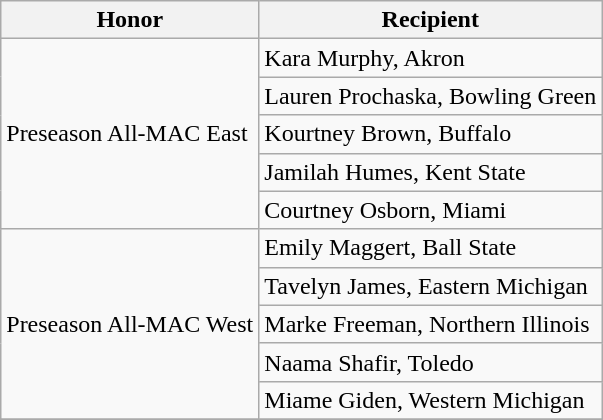<table class="wikitable" border="1">
<tr>
<th>Honor</th>
<th>Recipient</th>
</tr>
<tr>
<td rowspan=5 valign=middle>Preseason All-MAC East</td>
<td>Kara Murphy, Akron</td>
</tr>
<tr>
<td>Lauren Prochaska, Bowling Green</td>
</tr>
<tr>
<td>Kourtney Brown, Buffalo</td>
</tr>
<tr>
<td>Jamilah Humes, Kent State</td>
</tr>
<tr>
<td>Courtney Osborn, Miami</td>
</tr>
<tr>
<td rowspan=5 valign=middle>Preseason All-MAC West</td>
<td>Emily Maggert, Ball State</td>
</tr>
<tr>
<td>Tavelyn James, Eastern Michigan</td>
</tr>
<tr>
<td>Marke Freeman, Northern Illinois</td>
</tr>
<tr>
<td>Naama Shafir, Toledo</td>
</tr>
<tr>
<td>Miame Giden, Western Michigan</td>
</tr>
<tr>
</tr>
</table>
